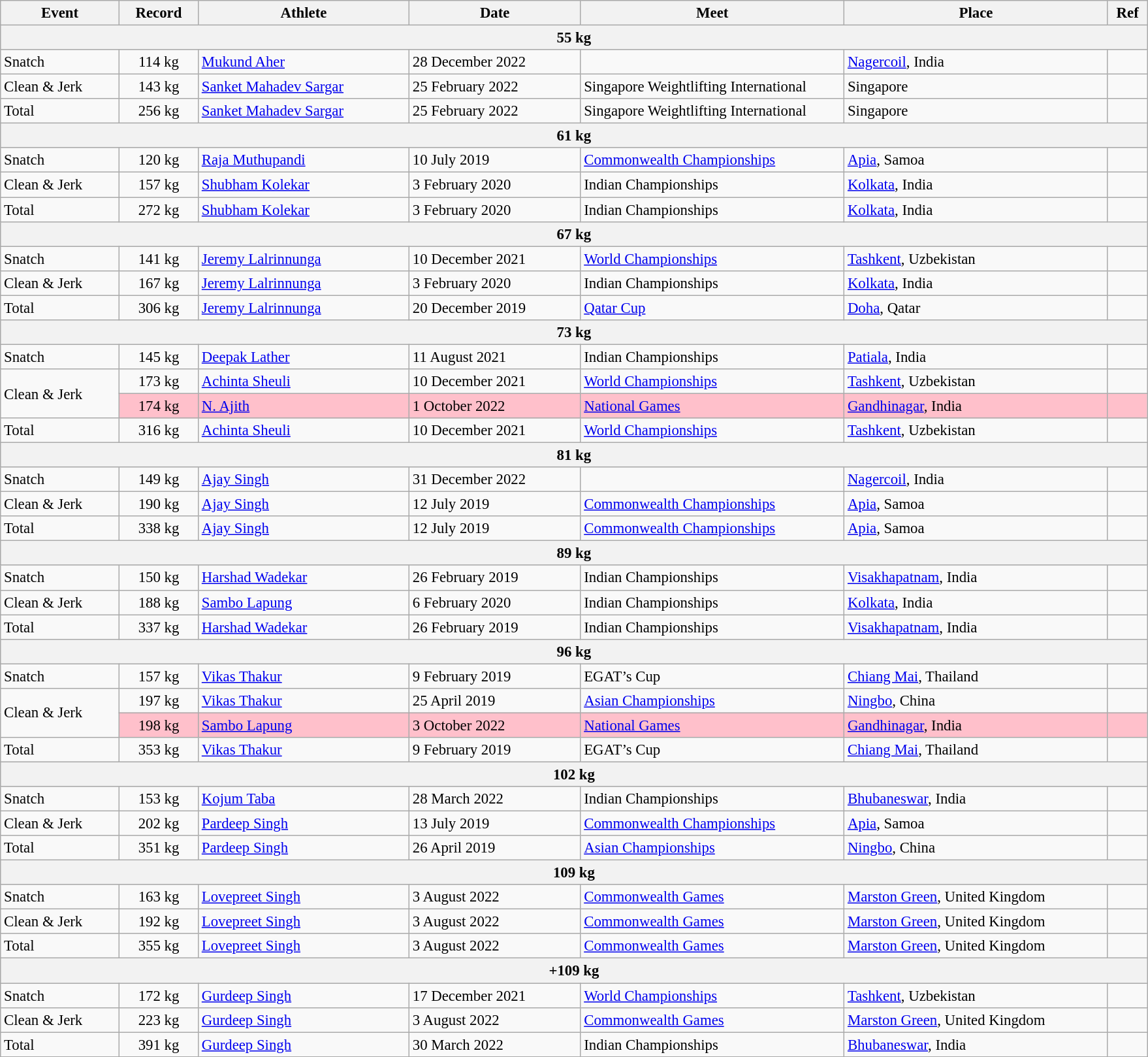<table class="wikitable" style="font-size:95%;">
<tr>
<th width=9%>Event</th>
<th width=6%>Record</th>
<th width=16%>Athlete</th>
<th width=13%>Date</th>
<th width=20%>Meet</th>
<th width=20%>Place</th>
<th width=3%>Ref</th>
</tr>
<tr bgcolor="#DDDDDD">
<th colspan="7">55 kg</th>
</tr>
<tr>
<td>Snatch</td>
<td align="center">114 kg</td>
<td><a href='#'>Mukund Aher</a></td>
<td>28 December 2022</td>
<td></td>
<td><a href='#'>Nagercoil</a>, India</td>
<td></td>
</tr>
<tr>
<td>Clean & Jerk</td>
<td align="center">143 kg</td>
<td><a href='#'>Sanket Mahadev Sargar</a></td>
<td>25 February 2022</td>
<td>Singapore Weightlifting International</td>
<td>Singapore</td>
<td></td>
</tr>
<tr>
<td>Total</td>
<td align="center">256 kg</td>
<td><a href='#'>Sanket Mahadev Sargar</a></td>
<td>25 February 2022</td>
<td>Singapore Weightlifting International</td>
<td>Singapore</td>
<td></td>
</tr>
<tr bgcolor="#DDDDDD">
<th colspan="7">61 kg</th>
</tr>
<tr>
<td>Snatch</td>
<td align="center">120 kg</td>
<td><a href='#'>Raja Muthupandi</a></td>
<td>10 July 2019</td>
<td><a href='#'>Commonwealth Championships</a></td>
<td><a href='#'>Apia</a>, Samoa</td>
<td></td>
</tr>
<tr>
<td>Clean & Jerk</td>
<td align="center">157 kg</td>
<td><a href='#'>Shubham Kolekar</a></td>
<td>3 February 2020</td>
<td>Indian Championships</td>
<td><a href='#'>Kolkata</a>, India</td>
<td></td>
</tr>
<tr>
<td>Total</td>
<td align="center">272 kg</td>
<td><a href='#'>Shubham Kolekar</a></td>
<td>3 February 2020</td>
<td>Indian Championships</td>
<td><a href='#'>Kolkata</a>, India</td>
<td></td>
</tr>
<tr bgcolor="#DDDDDD">
<th colspan="7">67 kg</th>
</tr>
<tr>
<td>Snatch</td>
<td align="center">141 kg</td>
<td><a href='#'>Jeremy Lalrinnunga</a></td>
<td>10 December 2021</td>
<td><a href='#'>World Championships</a></td>
<td><a href='#'>Tashkent</a>, Uzbekistan</td>
<td></td>
</tr>
<tr>
<td>Clean & Jerk</td>
<td align="center">167 kg</td>
<td><a href='#'>Jeremy Lalrinnunga</a></td>
<td>3 February 2020</td>
<td>Indian Championships</td>
<td><a href='#'>Kolkata</a>, India</td>
<td></td>
</tr>
<tr>
<td>Total</td>
<td align="center">306 kg</td>
<td><a href='#'>Jeremy Lalrinnunga</a></td>
<td>20 December 2019</td>
<td><a href='#'>Qatar Cup</a></td>
<td><a href='#'>Doha</a>, Qatar</td>
<td></td>
</tr>
<tr bgcolor="#DDDDDD">
<th colspan="7">73 kg</th>
</tr>
<tr>
<td>Snatch</td>
<td align="center">145 kg</td>
<td><a href='#'>Deepak Lather</a></td>
<td>11 August 2021</td>
<td>Indian Championships</td>
<td><a href='#'>Patiala</a>, India</td>
<td></td>
</tr>
<tr>
<td rowspan=2>Clean & Jerk</td>
<td align="center">173 kg</td>
<td><a href='#'>Achinta Sheuli</a></td>
<td>10 December 2021</td>
<td><a href='#'>World Championships</a></td>
<td><a href='#'>Tashkent</a>, Uzbekistan</td>
<td></td>
</tr>
<tr style="background:pink">
<td align="center">174 kg</td>
<td><a href='#'>N. Ajith</a></td>
<td>1 October 2022</td>
<td><a href='#'>National Games</a></td>
<td><a href='#'>Gandhinagar</a>, India</td>
<td></td>
</tr>
<tr>
<td>Total</td>
<td align="center">316 kg</td>
<td><a href='#'>Achinta Sheuli</a></td>
<td>10 December 2021</td>
<td><a href='#'>World Championships</a></td>
<td><a href='#'>Tashkent</a>, Uzbekistan</td>
<td></td>
</tr>
<tr bgcolor="#DDDDDD">
<th colspan="7">81 kg</th>
</tr>
<tr>
<td>Snatch</td>
<td align="center">149 kg</td>
<td><a href='#'>Ajay Singh</a></td>
<td>31 December 2022</td>
<td></td>
<td><a href='#'>Nagercoil</a>, India</td>
<td></td>
</tr>
<tr>
<td>Clean & Jerk</td>
<td align="center">190 kg</td>
<td><a href='#'>Ajay Singh</a></td>
<td>12 July 2019</td>
<td><a href='#'>Commonwealth Championships</a></td>
<td><a href='#'>Apia</a>, Samoa</td>
<td></td>
</tr>
<tr>
<td>Total</td>
<td align="center">338 kg</td>
<td><a href='#'>Ajay Singh</a></td>
<td>12 July 2019</td>
<td><a href='#'>Commonwealth Championships</a></td>
<td><a href='#'>Apia</a>, Samoa</td>
<td></td>
</tr>
<tr bgcolor="#DDDDDD">
<th colspan="7">89 kg</th>
</tr>
<tr>
<td>Snatch</td>
<td align="center">150 kg</td>
<td><a href='#'>Harshad Wadekar</a></td>
<td>26 February 2019</td>
<td>Indian Championships</td>
<td><a href='#'>Visakhapatnam</a>, India</td>
<td></td>
</tr>
<tr>
<td>Clean & Jerk</td>
<td align="center">188 kg</td>
<td><a href='#'>Sambo Lapung</a></td>
<td>6 February 2020</td>
<td>Indian Championships</td>
<td><a href='#'>Kolkata</a>, India</td>
<td></td>
</tr>
<tr>
<td>Total</td>
<td align="center">337 kg</td>
<td><a href='#'>Harshad Wadekar</a></td>
<td>26 February 2019</td>
<td>Indian Championships</td>
<td><a href='#'>Visakhapatnam</a>, India</td>
<td></td>
</tr>
<tr bgcolor="#DDDDDD">
<th colspan="7">96 kg</th>
</tr>
<tr>
<td>Snatch</td>
<td align="center">157 kg</td>
<td><a href='#'>Vikas Thakur</a></td>
<td>9 February 2019</td>
<td>EGAT’s Cup</td>
<td><a href='#'>Chiang Mai</a>, Thailand</td>
<td></td>
</tr>
<tr>
<td rowspan=2>Clean & Jerk</td>
<td align="center">197 kg</td>
<td><a href='#'>Vikas Thakur</a></td>
<td>25 April 2019</td>
<td><a href='#'>Asian Championships</a></td>
<td><a href='#'>Ningbo</a>, China</td>
<td></td>
</tr>
<tr style="background:pink">
<td align="center">198 kg</td>
<td><a href='#'>Sambo Lapung</a></td>
<td>3 October 2022</td>
<td><a href='#'>National Games</a></td>
<td><a href='#'>Gandhinagar</a>, India</td>
<td></td>
</tr>
<tr>
<td>Total</td>
<td align="center">353 kg</td>
<td><a href='#'>Vikas Thakur</a></td>
<td>9 February 2019</td>
<td>EGAT’s Cup</td>
<td><a href='#'>Chiang Mai</a>, Thailand</td>
<td></td>
</tr>
<tr bgcolor="#DDDDDD">
<th colspan="7">102 kg</th>
</tr>
<tr>
<td>Snatch</td>
<td align="center">153 kg</td>
<td><a href='#'>Kojum Taba</a></td>
<td>28 March 2022</td>
<td>Indian Championships</td>
<td><a href='#'>Bhubaneswar</a>, India</td>
<td></td>
</tr>
<tr>
<td>Clean & Jerk</td>
<td align="center">202 kg</td>
<td><a href='#'>Pardeep Singh</a></td>
<td>13 July 2019</td>
<td><a href='#'>Commonwealth Championships</a></td>
<td><a href='#'>Apia</a>, Samoa</td>
<td></td>
</tr>
<tr>
<td>Total</td>
<td align="center">351 kg</td>
<td><a href='#'>Pardeep Singh</a></td>
<td>26 April 2019</td>
<td><a href='#'>Asian Championships</a></td>
<td><a href='#'>Ningbo</a>, China</td>
<td></td>
</tr>
<tr bgcolor="#DDDDDD">
<th colspan="7">109 kg</th>
</tr>
<tr>
<td>Snatch</td>
<td align="center">163 kg</td>
<td><a href='#'>Lovepreet Singh</a></td>
<td>3 August 2022</td>
<td><a href='#'>Commonwealth Games</a></td>
<td><a href='#'>Marston Green</a>, United Kingdom</td>
<td></td>
</tr>
<tr>
<td>Clean & Jerk</td>
<td align="center">192 kg</td>
<td><a href='#'>Lovepreet Singh</a></td>
<td>3 August 2022</td>
<td><a href='#'>Commonwealth Games</a></td>
<td><a href='#'>Marston Green</a>, United Kingdom</td>
<td></td>
</tr>
<tr>
<td>Total</td>
<td align="center">355 kg</td>
<td><a href='#'>Lovepreet Singh</a></td>
<td>3 August 2022</td>
<td><a href='#'>Commonwealth Games</a></td>
<td><a href='#'>Marston Green</a>, United Kingdom</td>
<td></td>
</tr>
<tr bgcolor="#DDDDDD">
<th colspan="7">+109 kg</th>
</tr>
<tr>
<td>Snatch</td>
<td align="center">172 kg</td>
<td><a href='#'>Gurdeep Singh</a></td>
<td>17 December 2021</td>
<td><a href='#'>World Championships</a></td>
<td><a href='#'>Tashkent</a>, Uzbekistan</td>
<td></td>
</tr>
<tr>
<td>Clean & Jerk</td>
<td align="center">223 kg</td>
<td><a href='#'>Gurdeep Singh</a></td>
<td>3 August 2022</td>
<td><a href='#'>Commonwealth Games</a></td>
<td><a href='#'>Marston Green</a>, United Kingdom</td>
<td></td>
</tr>
<tr>
<td>Total</td>
<td align="center">391 kg</td>
<td><a href='#'>Gurdeep Singh</a></td>
<td>30 March 2022</td>
<td>Indian Championships</td>
<td><a href='#'>Bhubaneswar</a>, India</td>
<td></td>
</tr>
</table>
